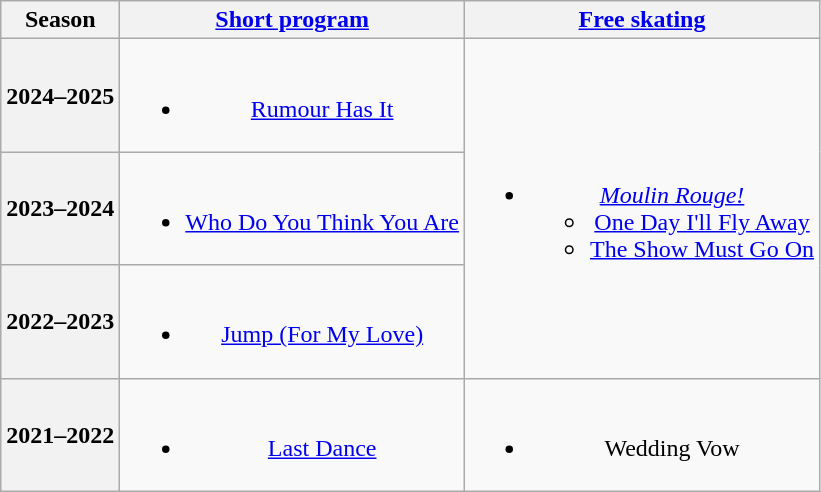<table class=wikitable style=text-align:center>
<tr>
<th>Season</th>
<th><a href='#'>Short program</a></th>
<th><a href='#'>Free skating</a></th>
</tr>
<tr>
<th>2024–2025 <br> </th>
<td><br><ul><li><a href='#'>Rumour Has It</a> <br> </li></ul></td>
<td rowspan=3><br><ul><li><em><a href='#'>Moulin Rouge!</a></em><ul><li><a href='#'>One Day I'll Fly Away</a> <br> </li><li><a href='#'>The Show Must Go On</a> <br> </li></ul></li></ul></td>
</tr>
<tr>
<th>2023–2024 <br></th>
<td><br><ul><li><a href='#'>Who Do You Think You Are</a> <br> </li></ul></td>
</tr>
<tr>
<th>2022–2023 <br></th>
<td><br><ul><li><a href='#'>Jump (For My Love)</a> <br> </li></ul></td>
</tr>
<tr>
<th>2021–2022 <br></th>
<td><br><ul><li><a href='#'>Last Dance</a> <br></li></ul></td>
<td><br><ul><li>Wedding Vow <br> </li></ul></td>
</tr>
</table>
